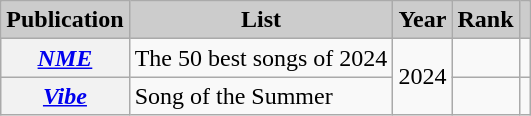<table class="wikitable plainrowheaders sortable" style="margin-right: 0;">
<tr>
<th scope="col" style="background:#ccc;">Publication</th>
<th scope="col" style="background:#ccc;">List</th>
<th scope="col" style="background:#ccc;">Year</th>
<th scope="col" style="background:#ccc;">Rank</th>
<th scope="col" style="background:#ccc;" class="unsortable"></th>
</tr>
<tr>
<th scope="row"><em><a href='#'>NME</a></em></th>
<td>The 50 best songs of 2024</td>
<td rowspan="2">2024</td>
<td></td>
<td align="center"></td>
</tr>
<tr>
<th scope="row"><em><a href='#'>Vibe</a></em></th>
<td>Song of the Summer</td>
<td></td>
<td style="text-align:center"></td>
</tr>
</table>
